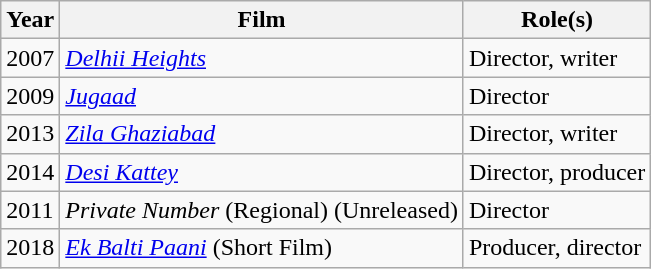<table class="wikitable">
<tr>
<th>Year</th>
<th>Film</th>
<th>Role(s)</th>
</tr>
<tr>
<td>2007</td>
<td><em><a href='#'>Delhii Heights</a></em></td>
<td>Director, writer</td>
</tr>
<tr>
<td>2009</td>
<td><em><a href='#'>Jugaad</a></em></td>
<td>Director</td>
</tr>
<tr>
<td>2013</td>
<td><em><a href='#'>Zila Ghaziabad</a></em></td>
<td>Director, writer</td>
</tr>
<tr>
<td>2014</td>
<td><em><a href='#'>Desi Kattey</a></em></td>
<td>Director, producer</td>
</tr>
<tr>
<td>2011</td>
<td><em>Private Number</em> (Regional) (Unreleased)</td>
<td>Director</td>
</tr>
<tr>
<td>2018</td>
<td><em><a href='#'>Ek Balti Paani</a></em> (Short Film)</td>
<td>Producer, director</td>
</tr>
</table>
